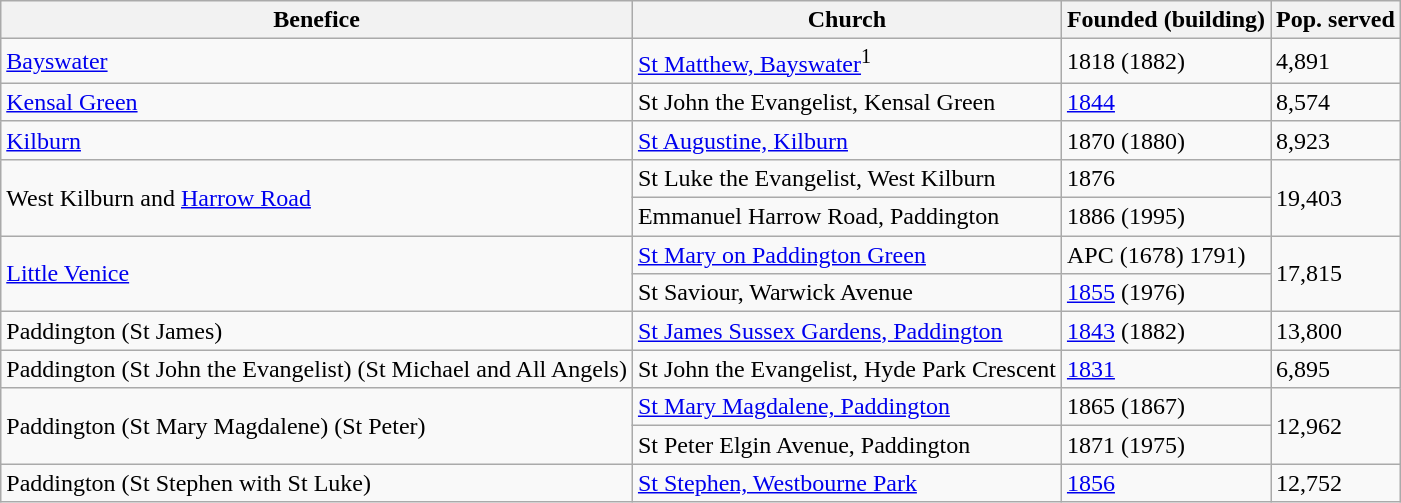<table class="wikitable">
<tr>
<th>Benefice</th>
<th>Church</th>
<th>Founded (building)</th>
<th>Pop. served</th>
</tr>
<tr>
<td><a href='#'>Bayswater</a></td>
<td><a href='#'>St Matthew, Bayswater</a><sup>1</sup></td>
<td>1818 (1882)</td>
<td>4,891</td>
</tr>
<tr>
<td><a href='#'>Kensal Green</a></td>
<td>St John the Evangelist, Kensal Green</td>
<td><a href='#'>1844</a></td>
<td>8,574</td>
</tr>
<tr>
<td><a href='#'>Kilburn</a></td>
<td><a href='#'>St Augustine, Kilburn</a></td>
<td>1870 (1880)</td>
<td>8,923</td>
</tr>
<tr>
<td rowspan="2">West Kilburn and <a href='#'>Harrow Road</a></td>
<td>St Luke the Evangelist, West Kilburn</td>
<td>1876</td>
<td rowspan="2">19,403</td>
</tr>
<tr>
<td>Emmanuel Harrow Road, Paddington</td>
<td>1886 (1995)</td>
</tr>
<tr>
<td rowspan="2"><a href='#'>Little Venice</a></td>
<td><a href='#'>St Mary on Paddington Green</a></td>
<td>APC (1678) 1791)</td>
<td rowspan="2">17,815</td>
</tr>
<tr>
<td>St Saviour, Warwick Avenue</td>
<td><a href='#'>1855</a> (1976)</td>
</tr>
<tr>
<td>Paddington (St James)</td>
<td><a href='#'>St James Sussex Gardens, Paddington</a></td>
<td><a href='#'>1843</a> (1882)</td>
<td>13,800</td>
</tr>
<tr>
<td>Paddington (St John the Evangelist) (St Michael and All Angels)</td>
<td>St John the Evangelist, Hyde Park Crescent</td>
<td><a href='#'>1831</a></td>
<td>6,895</td>
</tr>
<tr>
<td rowspan="2">Paddington (St Mary Magdalene) (St Peter)</td>
<td><a href='#'>St Mary Magdalene, Paddington</a></td>
<td>1865 (1867)</td>
<td rowspan="2">12,962</td>
</tr>
<tr>
<td>St Peter Elgin Avenue, Paddington</td>
<td>1871 (1975)</td>
</tr>
<tr>
<td>Paddington (St Stephen with St Luke)</td>
<td><a href='#'>St Stephen, Westbourne Park</a></td>
<td><a href='#'>1856</a></td>
<td>12,752</td>
</tr>
</table>
